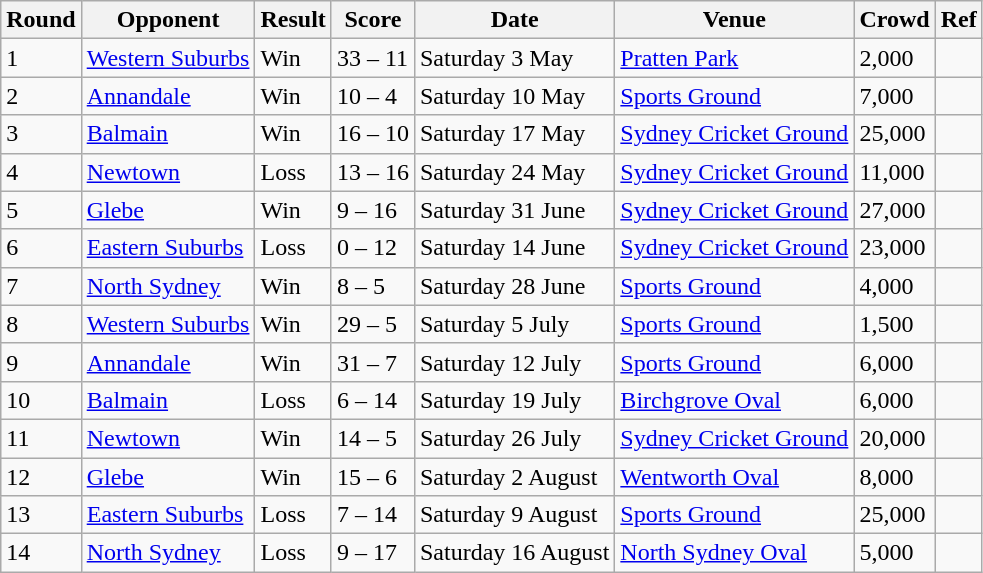<table class="wikitable" style="text-align:left;">
<tr>
<th>Round</th>
<th>Opponent</th>
<th>Result</th>
<th>Score</th>
<th>Date</th>
<th>Venue</th>
<th>Crowd</th>
<th>Ref</th>
</tr>
<tr>
<td>1</td>
<td> <a href='#'>Western Suburbs</a></td>
<td>Win</td>
<td>33 – 11</td>
<td>Saturday 3 May</td>
<td><a href='#'>Pratten Park</a></td>
<td>2,000</td>
<td></td>
</tr>
<tr>
<td>2</td>
<td> <a href='#'>Annandale</a></td>
<td>Win</td>
<td>10 – 4</td>
<td>Saturday 10 May</td>
<td><a href='#'>Sports Ground</a></td>
<td>7,000</td>
<td></td>
</tr>
<tr>
<td>3</td>
<td> <a href='#'>Balmain</a></td>
<td>Win</td>
<td>16 – 10</td>
<td>Saturday 17 May</td>
<td><a href='#'>Sydney Cricket Ground</a></td>
<td>25,000</td>
<td></td>
</tr>
<tr>
<td>4</td>
<td> <a href='#'>Newtown</a></td>
<td>Loss</td>
<td>13 – 16</td>
<td>Saturday 24 May</td>
<td><a href='#'>Sydney Cricket Ground</a></td>
<td>11,000</td>
<td></td>
</tr>
<tr>
<td>5</td>
<td> <a href='#'>Glebe</a></td>
<td>Win</td>
<td>9 – 16</td>
<td>Saturday 31 June</td>
<td><a href='#'>Sydney Cricket Ground</a></td>
<td>27,000</td>
<td></td>
</tr>
<tr>
<td>6</td>
<td> <a href='#'>Eastern Suburbs</a></td>
<td>Loss</td>
<td>0 – 12</td>
<td>Saturday 14 June</td>
<td><a href='#'>Sydney Cricket Ground</a></td>
<td>23,000</td>
<td></td>
</tr>
<tr>
<td>7</td>
<td> <a href='#'>North Sydney</a></td>
<td>Win</td>
<td>8 – 5</td>
<td>Saturday 28 June</td>
<td><a href='#'>Sports Ground</a></td>
<td>4,000</td>
<td></td>
</tr>
<tr>
<td>8</td>
<td> <a href='#'>Western Suburbs</a></td>
<td>Win</td>
<td>29 – 5</td>
<td>Saturday 5 July</td>
<td><a href='#'>Sports Ground</a></td>
<td>1,500</td>
<td></td>
</tr>
<tr>
<td>9</td>
<td> <a href='#'>Annandale</a></td>
<td>Win</td>
<td>31 – 7</td>
<td>Saturday 12 July</td>
<td><a href='#'>Sports Ground</a></td>
<td>6,000</td>
<td></td>
</tr>
<tr>
<td>10</td>
<td> <a href='#'>Balmain</a></td>
<td>Loss</td>
<td>6 – 14</td>
<td>Saturday 19 July</td>
<td><a href='#'>Birchgrove Oval</a></td>
<td>6,000</td>
<td></td>
</tr>
<tr>
<td>11</td>
<td> <a href='#'>Newtown</a></td>
<td>Win</td>
<td>14 – 5</td>
<td>Saturday 26 July</td>
<td><a href='#'>Sydney Cricket Ground</a></td>
<td>20,000</td>
<td></td>
</tr>
<tr>
<td>12</td>
<td> <a href='#'>Glebe</a></td>
<td>Win</td>
<td>15 – 6</td>
<td>Saturday 2 August</td>
<td><a href='#'>Wentworth Oval</a></td>
<td>8,000</td>
<td></td>
</tr>
<tr>
<td>13</td>
<td> <a href='#'>Eastern Suburbs</a></td>
<td>Loss</td>
<td>7 – 14</td>
<td>Saturday 9 August</td>
<td><a href='#'>Sports Ground</a></td>
<td>25,000</td>
<td></td>
</tr>
<tr>
<td>14</td>
<td> <a href='#'>North Sydney</a></td>
<td>Loss</td>
<td>9 – 17</td>
<td>Saturday 16 August</td>
<td><a href='#'>North Sydney Oval</a></td>
<td>5,000</td>
<td></td>
</tr>
</table>
